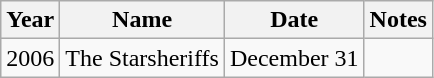<table class="wikitable">
<tr>
<th>Year</th>
<th>Name</th>
<th>Date</th>
<th>Notes</th>
</tr>
<tr>
<td>2006</td>
<td>The Starsheriffs</td>
<td>December 31</td>
</tr>
</table>
